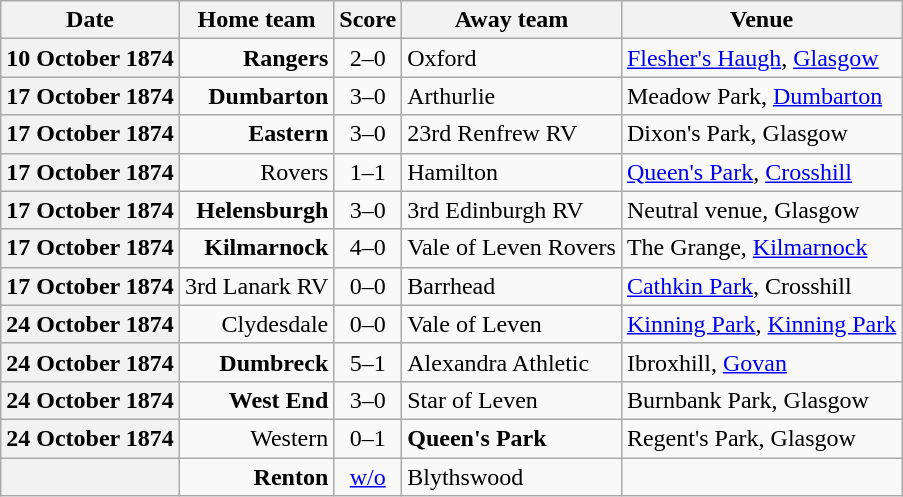<table class="wikitable football-result-list" style="max-width: 80em; text-align: center">
<tr>
<th scope="col">Date</th>
<th scope="col">Home team</th>
<th scope="col">Score</th>
<th scope="col">Away team</th>
<th scope="col">Venue</th>
</tr>
<tr>
<th scope="row">10 October 1874</th>
<td align=right><strong>Rangers</strong></td>
<td>2–0</td>
<td align=left>Oxford</td>
<td align=left><a href='#'>Flesher's Haugh</a>, <a href='#'>Glasgow</a></td>
</tr>
<tr>
<th scope="row">17 October 1874</th>
<td align=right><strong>Dumbarton</strong></td>
<td>3–0</td>
<td align=left>Arthurlie</td>
<td align=left>Meadow Park, <a href='#'>Dumbarton</a></td>
</tr>
<tr>
<th scope="row">17 October 1874</th>
<td align=right><strong>Eastern</strong></td>
<td>3–0</td>
<td align=left>23rd Renfrew RV</td>
<td align=left>Dixon's Park, Glasgow</td>
</tr>
<tr>
<th scope="row">17 October 1874</th>
<td align=right>Rovers</td>
<td>1–1</td>
<td align=left>Hamilton</td>
<td align=left><a href='#'>Queen's Park</a>, <a href='#'>Crosshill</a></td>
</tr>
<tr>
<th scope="row">17 October 1874</th>
<td align=right><strong>Helensburgh</strong></td>
<td>3–0</td>
<td align=left>3rd Edinburgh RV</td>
<td align=left>Neutral venue, Glasgow</td>
</tr>
<tr>
<th scope="row">17 October 1874</th>
<td align=right><strong>Kilmarnock</strong></td>
<td>4–0</td>
<td align=left>Vale of Leven Rovers</td>
<td align=left>The Grange, <a href='#'>Kilmarnock</a></td>
</tr>
<tr>
<th scope="row">17 October 1874</th>
<td align=right>3rd Lanark RV</td>
<td>0–0</td>
<td align=left>Barrhead</td>
<td align=left><a href='#'>Cathkin Park</a>, Crosshill</td>
</tr>
<tr>
<th scope="row">24 October 1874</th>
<td align=right>Clydesdale</td>
<td>0–0</td>
<td align=left>Vale of Leven</td>
<td align=left><a href='#'>Kinning Park</a>, <a href='#'>Kinning Park</a></td>
</tr>
<tr>
<th scope="row">24 October 1874</th>
<td align=right><strong>Dumbreck</strong></td>
<td>5–1</td>
<td align=left>Alexandra Athletic</td>
<td align=left>Ibroxhill, <a href='#'>Govan</a></td>
</tr>
<tr>
<th scope="row">24 October 1874</th>
<td align=right><strong>West End</strong></td>
<td>3–0</td>
<td align=left>Star of Leven</td>
<td align=left>Burnbank Park, Glasgow</td>
</tr>
<tr>
<th scope="row">24 October 1874</th>
<td align=right>Western</td>
<td>0–1</td>
<td align=left><strong>Queen's Park</strong></td>
<td align=left>Regent's Park, Glasgow</td>
</tr>
<tr>
<th scope="row"></th>
<td align=right><strong>Renton</strong></td>
<td><a href='#'>w/o</a></td>
<td align=left>Blythswood</td>
<td></td>
</tr>
</table>
